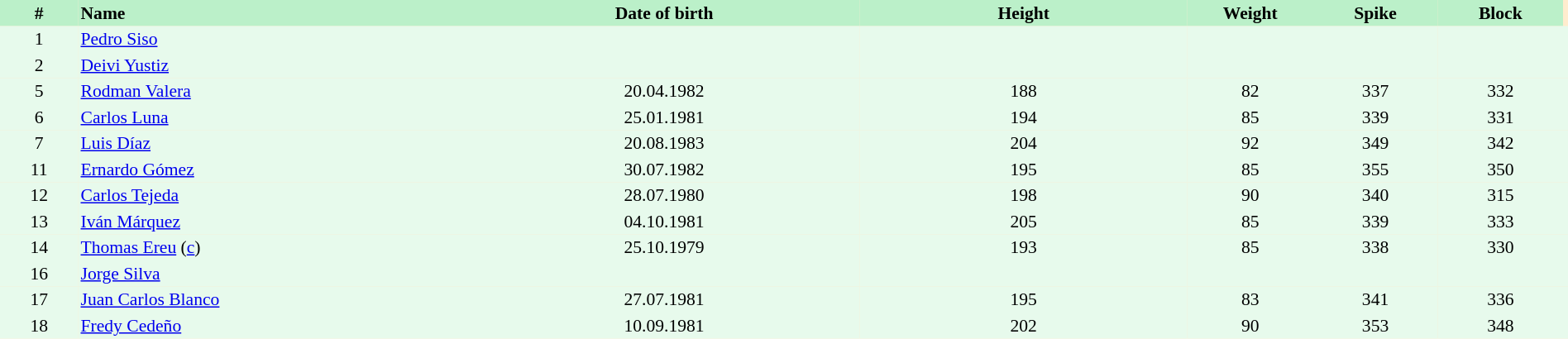<table border=0 cellpadding=2 cellspacing=0  |- bgcolor=#FFECCE style="text-align:center; font-size:90%;" width=100%>
<tr bgcolor=#BBF0C9>
<th width=5%>#</th>
<th width=25% align=left>Name</th>
<th width=25%>Date of birth</th>
<th width=21%>Height</th>
<th width=8%>Weight</th>
<th width=8%>Spike</th>
<th width=8%>Block</th>
</tr>
<tr bgcolor=#E7FAEC>
<td>1</td>
<td align=left><a href='#'>Pedro Siso</a></td>
<td></td>
<td></td>
<td></td>
<td></td>
<td></td>
<td></td>
</tr>
<tr bgcolor=#E7FAEC>
<td>2</td>
<td align=left><a href='#'>Deivi Yustiz</a></td>
<td></td>
<td></td>
<td></td>
<td></td>
<td></td>
<td></td>
</tr>
<tr bgcolor=#E7FAEC>
<td>5</td>
<td align=left><a href='#'>Rodman Valera</a></td>
<td>20.04.1982</td>
<td>188</td>
<td>82</td>
<td>337</td>
<td>332</td>
<td></td>
</tr>
<tr bgcolor=#E7FAEC>
<td>6</td>
<td align=left><a href='#'>Carlos Luna</a></td>
<td>25.01.1981</td>
<td>194</td>
<td>85</td>
<td>339</td>
<td>331</td>
<td></td>
</tr>
<tr bgcolor=#E7FAEC>
<td>7</td>
<td align=left><a href='#'>Luis Díaz</a></td>
<td>20.08.1983</td>
<td>204</td>
<td>92</td>
<td>349</td>
<td>342</td>
<td></td>
</tr>
<tr bgcolor=#E7FAEC>
<td>11</td>
<td align=left><a href='#'>Ernardo Gómez</a></td>
<td>30.07.1982</td>
<td>195</td>
<td>85</td>
<td>355</td>
<td>350</td>
<td></td>
</tr>
<tr bgcolor=#E7FAEC>
<td>12</td>
<td align=left><a href='#'>Carlos Tejeda</a></td>
<td>28.07.1980</td>
<td>198</td>
<td>90</td>
<td>340</td>
<td>315</td>
<td></td>
</tr>
<tr bgcolor=#E7FAEC>
<td>13</td>
<td align=left><a href='#'>Iván Márquez</a></td>
<td>04.10.1981</td>
<td>205</td>
<td>85</td>
<td>339</td>
<td>333</td>
<td></td>
</tr>
<tr bgcolor=#E7FAEC>
<td>14</td>
<td align=left><a href='#'>Thomas Ereu</a> (<a href='#'>c</a>)</td>
<td>25.10.1979</td>
<td>193</td>
<td>85</td>
<td>338</td>
<td>330</td>
<td></td>
</tr>
<tr bgcolor=#E7FAEC>
<td>16</td>
<td align=left><a href='#'>Jorge Silva</a></td>
<td></td>
<td></td>
<td></td>
<td></td>
<td></td>
<td></td>
</tr>
<tr bgcolor=#E7FAEC>
<td>17</td>
<td align=left><a href='#'>Juan Carlos Blanco</a></td>
<td>27.07.1981</td>
<td>195</td>
<td>83</td>
<td>341</td>
<td>336</td>
<td></td>
</tr>
<tr bgcolor=#E7FAEC>
<td>18</td>
<td align=left><a href='#'>Fredy Cedeño</a></td>
<td>10.09.1981</td>
<td>202</td>
<td>90</td>
<td>353</td>
<td>348</td>
<td></td>
</tr>
</table>
